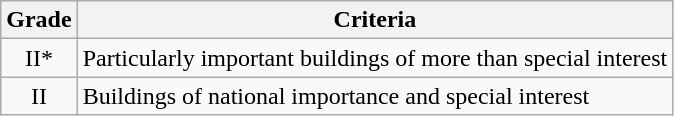<table class="wikitable">
<tr>
<th>Grade</th>
<th>Criteria</th>
</tr>
<tr>
<td align="center" >II*</td>
<td>Particularly important buildings of more than special interest</td>
</tr>
<tr>
<td align="center" >II</td>
<td>Buildings of national importance and special interest</td>
</tr>
</table>
